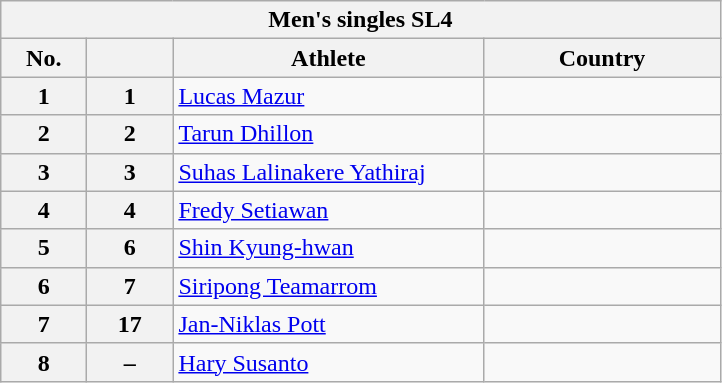<table class="wikitable">
<tr>
<th colspan="4">Men's singles SL4</th>
</tr>
<tr>
<th width="50">No.</th>
<th width="50"></th>
<th width="200">Athlete</th>
<th width="150">Country</th>
</tr>
<tr>
<th>1</th>
<th>1</th>
<td><a href='#'>Lucas Mazur</a></td>
<td></td>
</tr>
<tr>
<th>2</th>
<th>2</th>
<td><a href='#'>Tarun Dhillon</a></td>
<td></td>
</tr>
<tr>
<th>3</th>
<th>3</th>
<td><a href='#'>Suhas Lalinakere Yathiraj</a></td>
<td></td>
</tr>
<tr>
<th>4</th>
<th>4</th>
<td><a href='#'>Fredy Setiawan</a></td>
<td></td>
</tr>
<tr>
<th>5</th>
<th>6</th>
<td><a href='#'>Shin Kyung-hwan</a></td>
<td></td>
</tr>
<tr>
<th>6</th>
<th>7</th>
<td><a href='#'>Siripong Teamarrom</a></td>
<td></td>
</tr>
<tr>
<th>7</th>
<th>17</th>
<td><a href='#'>Jan-Niklas Pott</a></td>
<td></td>
</tr>
<tr>
<th>8</th>
<th>–</th>
<td><a href='#'>Hary Susanto</a></td>
<td></td>
</tr>
</table>
